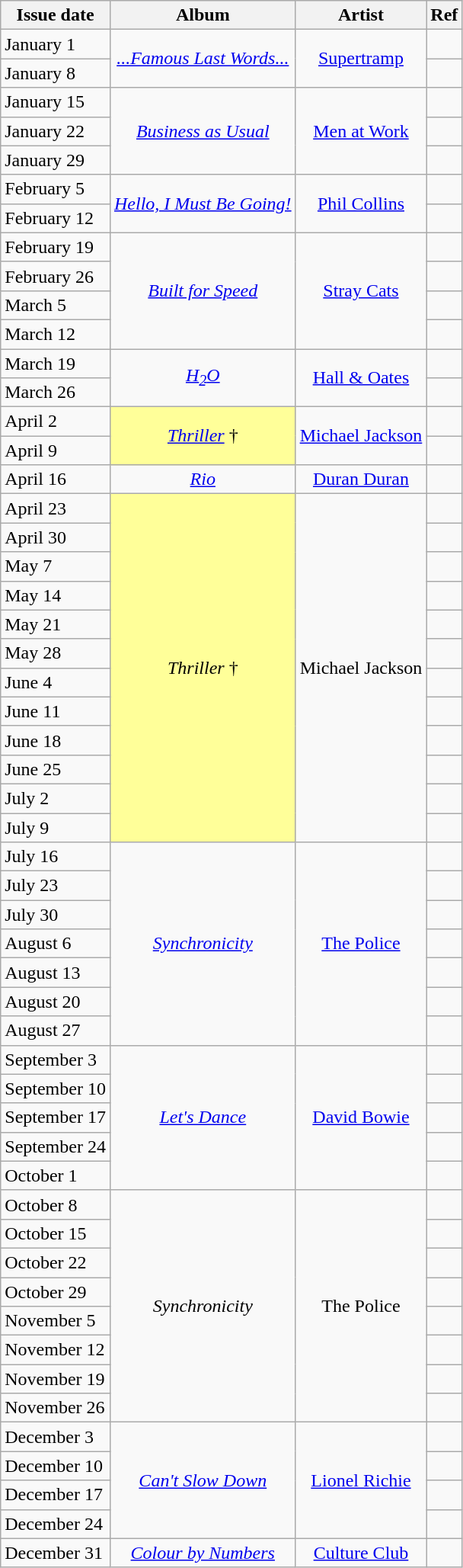<table class="wikitable sortable">
<tr>
<th><strong>Issue date</strong></th>
<th><strong>Album</strong></th>
<th><strong>Artist</strong></th>
<th>Ref</th>
</tr>
<tr>
<td>January 1</td>
<td rowspan="2" align="center"><em><a href='#'>...Famous Last Words...</a></em></td>
<td rowspan="2" align="center"><a href='#'>Supertramp</a></td>
<td align="center"></td>
</tr>
<tr>
<td>January 8</td>
<td align="center"></td>
</tr>
<tr>
<td>January 15</td>
<td rowspan="3" align="center"><em><a href='#'>Business as Usual</a></em></td>
<td rowspan="3" align="center"><a href='#'>Men at Work</a></td>
<td align="center"></td>
</tr>
<tr>
<td>January 22</td>
<td align="center"></td>
</tr>
<tr>
<td>January 29</td>
<td align="center"></td>
</tr>
<tr>
<td>February 5</td>
<td rowspan="2" align="center"><em><a href='#'>Hello, I Must Be Going!</a></em></td>
<td rowspan="2" align="center"><a href='#'>Phil Collins</a></td>
<td align="center"></td>
</tr>
<tr>
<td>February 12</td>
<td align="center"></td>
</tr>
<tr>
<td>February 19</td>
<td rowspan="4" align="center"><em><a href='#'>Built for Speed</a></em></td>
<td rowspan="4" align="center"><a href='#'>Stray Cats</a></td>
<td align="center"></td>
</tr>
<tr>
<td>February 26</td>
<td align="center"></td>
</tr>
<tr>
<td>March 5</td>
<td align="center"></td>
</tr>
<tr>
<td>March 12</td>
<td align="center"></td>
</tr>
<tr>
<td>March 19</td>
<td rowspan="2" align="center"><em><a href='#'>H<sub>2</sub>O</a></em></td>
<td rowspan="2" align="center"><a href='#'>Hall & Oates</a></td>
<td align="center"></td>
</tr>
<tr>
<td>March 26</td>
<td align="center"></td>
</tr>
<tr>
<td>April 2</td>
<td rowspan="2" align="center" style="background-color:#FFFF99"><em><a href='#'>Thriller</a></em> †</td>
<td rowspan="2" align="center"><a href='#'>Michael Jackson</a></td>
<td align="center"></td>
</tr>
<tr>
<td>April 9</td>
<td align="center"></td>
</tr>
<tr>
<td>April 16</td>
<td align="center"><em><a href='#'>Rio</a></em></td>
<td align="center"><a href='#'>Duran Duran</a></td>
<td align="center"></td>
</tr>
<tr>
<td>April 23</td>
<td rowspan="12" align="center" style="background-color:#FFFF99"><em>Thriller</em> †</td>
<td rowspan="12" align="center">Michael Jackson</td>
<td align="center"></td>
</tr>
<tr>
<td>April 30</td>
<td align="center"></td>
</tr>
<tr>
<td>May 7</td>
<td align="center"></td>
</tr>
<tr>
<td>May 14</td>
<td align="center"></td>
</tr>
<tr>
<td>May 21</td>
<td align="center"></td>
</tr>
<tr>
<td>May 28</td>
<td align="center"></td>
</tr>
<tr>
<td>June 4</td>
<td align="center"></td>
</tr>
<tr>
<td>June 11</td>
<td align="center"></td>
</tr>
<tr>
<td>June 18</td>
<td align="center"></td>
</tr>
<tr>
<td>June 25</td>
<td align="center"></td>
</tr>
<tr>
<td>July 2</td>
<td align="center"></td>
</tr>
<tr>
<td>July 9</td>
<td align="center"></td>
</tr>
<tr>
<td>July 16</td>
<td rowspan="7" align="center"><em><a href='#'>Synchronicity</a></em></td>
<td rowspan="7" align="center"><a href='#'>The Police</a></td>
<td align="center"></td>
</tr>
<tr>
<td>July 23</td>
<td align="center"></td>
</tr>
<tr>
<td>July 30</td>
<td align="center"></td>
</tr>
<tr>
<td>August 6</td>
<td align="center"></td>
</tr>
<tr>
<td>August 13</td>
<td align="center"></td>
</tr>
<tr>
<td>August 20</td>
<td align="center"></td>
</tr>
<tr>
<td>August 27</td>
<td align="center"></td>
</tr>
<tr>
<td>September 3</td>
<td rowspan="5" align="center"><em><a href='#'>Let's Dance</a></em></td>
<td rowspan="5" align="center"><a href='#'>David Bowie</a></td>
<td align="center"></td>
</tr>
<tr>
<td>September 10</td>
<td align="center"></td>
</tr>
<tr>
<td>September 17</td>
<td align="center"></td>
</tr>
<tr>
<td>September 24</td>
<td align="center"></td>
</tr>
<tr>
<td>October 1</td>
<td align="center"></td>
</tr>
<tr>
<td>October 8</td>
<td rowspan="8" align="center"><em>Synchronicity</em></td>
<td rowspan="8" align="center">The Police</td>
<td align="center"></td>
</tr>
<tr>
<td>October 15</td>
<td align="center"></td>
</tr>
<tr>
<td>October 22</td>
<td align="center"></td>
</tr>
<tr>
<td>October 29</td>
<td align="center"></td>
</tr>
<tr>
<td>November 5</td>
<td align="center"></td>
</tr>
<tr>
<td>November 12</td>
<td align="center"></td>
</tr>
<tr>
<td>November 19</td>
<td align="center"></td>
</tr>
<tr>
<td>November 26</td>
<td align="center"></td>
</tr>
<tr>
<td>December 3</td>
<td rowspan="4" align="center"><em><a href='#'>Can't Slow Down</a></em></td>
<td rowspan="4" align="center"><a href='#'>Lionel Richie</a></td>
<td align="center"></td>
</tr>
<tr>
<td>December 10</td>
<td align="center"></td>
</tr>
<tr>
<td>December 17</td>
<td align="center"></td>
</tr>
<tr>
<td>December 24</td>
<td align="center"></td>
</tr>
<tr>
<td>December 31</td>
<td align="center"><em><a href='#'>Colour by Numbers</a></em></td>
<td align="center"><a href='#'>Culture Club</a></td>
<td align="center"></td>
</tr>
</table>
